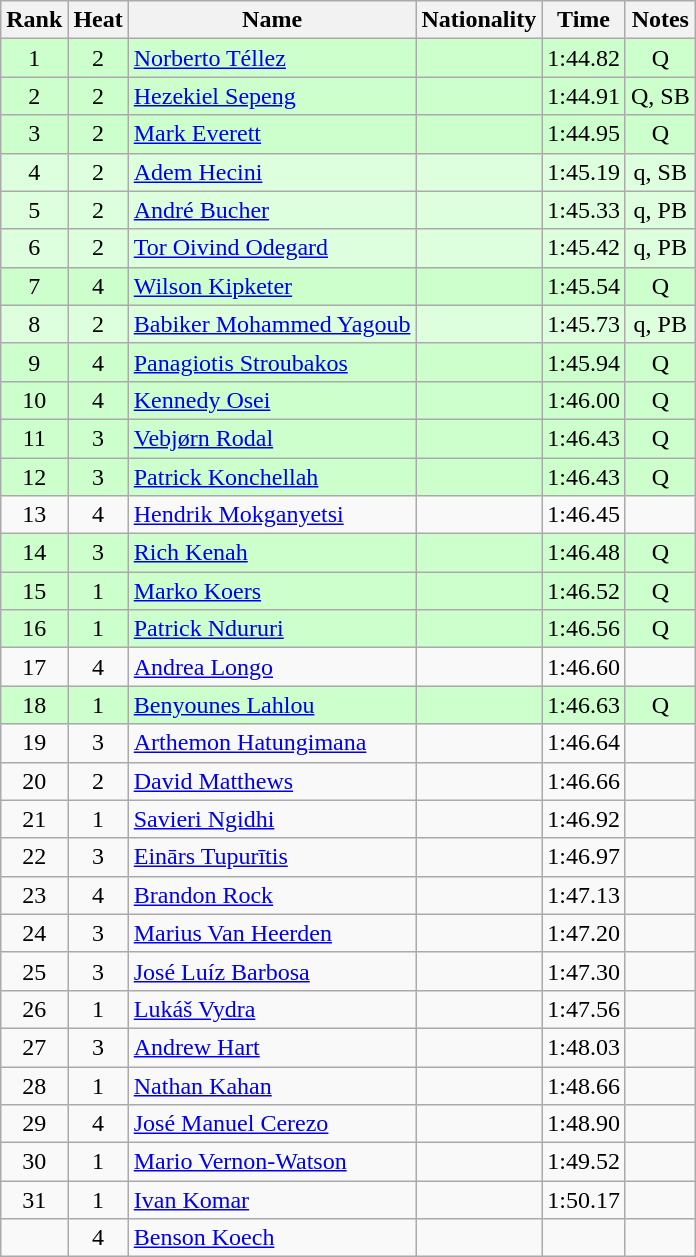<table class="wikitable sortable" style="text-align:center">
<tr>
<th>Rank</th>
<th>Heat</th>
<th>Name</th>
<th>Nationality</th>
<th>Time</th>
<th>Notes</th>
</tr>
<tr bgcolor=ccffcc>
<td>1</td>
<td>2</td>
<td align=left><a href='#'>Norberto Téllez</a></td>
<td align=left></td>
<td>1:44.82</td>
<td>Q</td>
</tr>
<tr bgcolor=ccffcc>
<td>2</td>
<td>2</td>
<td align=left><a href='#'>Hezekiel Sepeng</a></td>
<td align=left></td>
<td>1:44.91</td>
<td>Q, SB</td>
</tr>
<tr bgcolor=ccffcc>
<td>3</td>
<td>2</td>
<td align=left><a href='#'>Mark Everett</a></td>
<td align=left></td>
<td>1:44.95</td>
<td>Q</td>
</tr>
<tr bgcolor=ddffdd>
<td>4</td>
<td>2</td>
<td align=left><a href='#'>Adem Hecini</a></td>
<td align=left></td>
<td>1:45.19</td>
<td>q, SB</td>
</tr>
<tr bgcolor=ddffdd>
<td>5</td>
<td>2</td>
<td align=left><a href='#'>André Bucher</a></td>
<td align=left></td>
<td>1:45.33</td>
<td>q, PB</td>
</tr>
<tr bgcolor=ddffdd>
<td>6</td>
<td>2</td>
<td align=left><a href='#'>Tor Oivind Odegard</a></td>
<td align=left></td>
<td>1:45.42</td>
<td>q, PB</td>
</tr>
<tr bgcolor=ccffcc>
<td>7</td>
<td>4</td>
<td align=left><a href='#'>Wilson Kipketer</a></td>
<td align=left></td>
<td>1:45.54</td>
<td>Q</td>
</tr>
<tr bgcolor=ddffdd>
<td>8</td>
<td>2</td>
<td align=left><a href='#'>Babiker Mohammed Yagoub</a></td>
<td align=left></td>
<td>1:45.73</td>
<td>q, PB</td>
</tr>
<tr bgcolor=ccffcc>
<td>9</td>
<td>4</td>
<td align=left><a href='#'>Panagiotis Stroubakos</a></td>
<td align=left></td>
<td>1:45.94</td>
<td>Q</td>
</tr>
<tr bgcolor=ccffcc>
<td>10</td>
<td>4</td>
<td align=left><a href='#'>Kennedy Osei</a></td>
<td align=left></td>
<td>1:46.00</td>
<td>Q</td>
</tr>
<tr bgcolor=ccffcc>
<td>11</td>
<td>3</td>
<td align=left><a href='#'>Vebjørn Rodal</a></td>
<td align=left></td>
<td>1:46.43</td>
<td>Q</td>
</tr>
<tr bgcolor=ccffcc>
<td>12</td>
<td>3</td>
<td align=left><a href='#'>Patrick Konchellah</a></td>
<td align=left></td>
<td>1:46.43</td>
<td>Q</td>
</tr>
<tr>
<td>13</td>
<td>4</td>
<td align=left><a href='#'>Hendrik Mokganyetsi</a></td>
<td align=left></td>
<td>1:46.45</td>
<td></td>
</tr>
<tr bgcolor=ccffcc>
<td>14</td>
<td>3</td>
<td align=left><a href='#'>Rich Kenah</a></td>
<td align=left></td>
<td>1:46.48</td>
<td>Q</td>
</tr>
<tr bgcolor=ccffcc>
<td>15</td>
<td>1</td>
<td align=left><a href='#'>Marko Koers</a></td>
<td align=left></td>
<td>1:46.52</td>
<td>Q</td>
</tr>
<tr bgcolor=ccffcc>
<td>16</td>
<td>1</td>
<td align=left><a href='#'>Patrick Ndururi</a></td>
<td align=left></td>
<td>1:46.56</td>
<td>Q</td>
</tr>
<tr>
<td>17</td>
<td>4</td>
<td align=left><a href='#'>Andrea Longo</a></td>
<td align=left></td>
<td>1:46.60</td>
<td></td>
</tr>
<tr bgcolor=ccffcc>
<td>18</td>
<td>1</td>
<td align=left><a href='#'>Benyounes Lahlou</a></td>
<td align=left></td>
<td>1:46.63</td>
<td>Q</td>
</tr>
<tr>
<td>19</td>
<td>3</td>
<td align=left><a href='#'>Arthemon Hatungimana</a></td>
<td align=left></td>
<td>1:46.64</td>
<td></td>
</tr>
<tr>
<td>20</td>
<td>2</td>
<td align=left><a href='#'>David Matthews</a></td>
<td align=left></td>
<td>1:46.66</td>
<td></td>
</tr>
<tr>
<td>21</td>
<td>1</td>
<td align=left><a href='#'>Savieri Ngidhi</a></td>
<td align=left></td>
<td>1:46.92</td>
<td></td>
</tr>
<tr>
<td>22</td>
<td>3</td>
<td align=left><a href='#'>Einārs Tupurītis</a></td>
<td align=left></td>
<td>1:46.97</td>
<td></td>
</tr>
<tr>
<td>23</td>
<td>4</td>
<td align=left><a href='#'>Brandon Rock</a></td>
<td align=left></td>
<td>1:47.13</td>
<td></td>
</tr>
<tr>
<td>24</td>
<td>3</td>
<td align=left><a href='#'>Marius Van Heerden</a></td>
<td align=left></td>
<td>1:47.20</td>
<td></td>
</tr>
<tr>
<td>25</td>
<td>3</td>
<td align=left><a href='#'>José Luíz Barbosa</a></td>
<td align=left></td>
<td>1:47.30</td>
<td></td>
</tr>
<tr>
<td>26</td>
<td>1</td>
<td align=left><a href='#'>Lukáš Vydra</a></td>
<td align=left></td>
<td>1:47.56</td>
<td></td>
</tr>
<tr>
<td>27</td>
<td>3</td>
<td align=left><a href='#'>Andrew Hart</a></td>
<td align=left></td>
<td>1:48.03</td>
<td></td>
</tr>
<tr>
<td>28</td>
<td>1</td>
<td align=left><a href='#'>Nathan Kahan</a></td>
<td align=left></td>
<td>1:48.66</td>
<td></td>
</tr>
<tr>
<td>29</td>
<td>4</td>
<td align=left><a href='#'>José Manuel Cerezo</a></td>
<td align=left></td>
<td>1:48.90</td>
<td></td>
</tr>
<tr>
<td>30</td>
<td>1</td>
<td align=left><a href='#'>Mario Vernon-Watson</a></td>
<td align=left></td>
<td>1:49.52</td>
<td></td>
</tr>
<tr>
<td>31</td>
<td>1</td>
<td align=left><a href='#'>Ivan Komar</a></td>
<td align=left></td>
<td>1:50.17</td>
<td></td>
</tr>
<tr>
<td></td>
<td>4</td>
<td align=left><a href='#'>Benson Koech</a></td>
<td align=left></td>
<td></td>
<td></td>
</tr>
</table>
